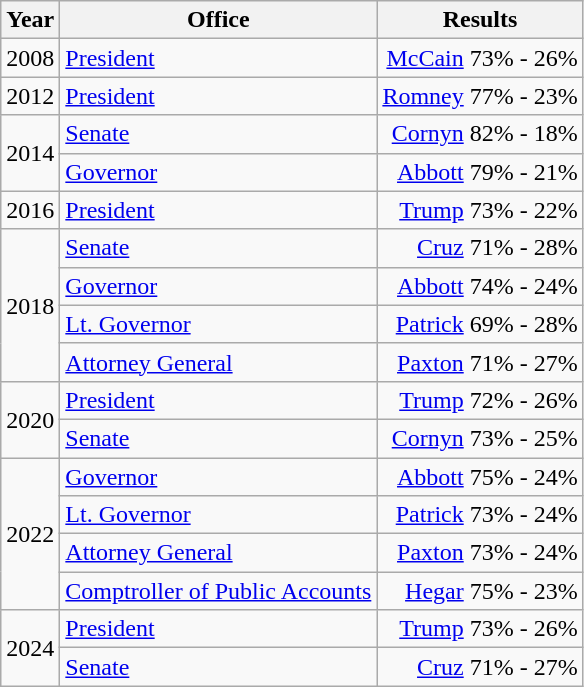<table class=wikitable>
<tr>
<th>Year</th>
<th>Office</th>
<th>Results</th>
</tr>
<tr>
<td>2008</td>
<td><a href='#'>President</a></td>
<td align="right" ><a href='#'>McCain</a> 73% - 26%</td>
</tr>
<tr>
<td>2012</td>
<td><a href='#'>President</a></td>
<td align="right" ><a href='#'>Romney</a> 77% - 23%</td>
</tr>
<tr>
<td rowspan=2>2014</td>
<td><a href='#'>Senate</a></td>
<td align="right" ><a href='#'>Cornyn</a> 82% - 18%</td>
</tr>
<tr>
<td><a href='#'>Governor</a></td>
<td align="right" ><a href='#'>Abbott</a> 79% - 21%</td>
</tr>
<tr>
<td>2016</td>
<td><a href='#'>President</a></td>
<td align="right" ><a href='#'>Trump</a> 73% - 22%</td>
</tr>
<tr>
<td rowspan=4>2018</td>
<td><a href='#'>Senate</a></td>
<td align="right" ><a href='#'>Cruz</a> 71% - 28%</td>
</tr>
<tr>
<td><a href='#'>Governor</a></td>
<td align="right" ><a href='#'>Abbott</a> 74% - 24%</td>
</tr>
<tr>
<td><a href='#'>Lt. Governor</a></td>
<td align="right" ><a href='#'>Patrick</a> 69% - 28%</td>
</tr>
<tr>
<td><a href='#'>Attorney General</a></td>
<td align="right" ><a href='#'>Paxton</a> 71% - 27%</td>
</tr>
<tr>
<td rowspan=2>2020</td>
<td><a href='#'>President</a></td>
<td align="right" ><a href='#'>Trump</a> 72% - 26%</td>
</tr>
<tr>
<td><a href='#'>Senate</a></td>
<td align="right" ><a href='#'>Cornyn</a> 73% - 25%</td>
</tr>
<tr>
<td rowspan=4>2022</td>
<td><a href='#'>Governor</a></td>
<td align="right" ><a href='#'>Abbott</a> 75% - 24%</td>
</tr>
<tr>
<td><a href='#'>Lt. Governor</a></td>
<td align="right" ><a href='#'>Patrick</a> 73% - 24%</td>
</tr>
<tr>
<td><a href='#'>Attorney General</a></td>
<td align="right" ><a href='#'>Paxton</a> 73% - 24%</td>
</tr>
<tr>
<td><a href='#'>Comptroller of Public Accounts</a></td>
<td align="right" ><a href='#'>Hegar</a> 75% - 23%</td>
</tr>
<tr>
<td rowspan=2>2024</td>
<td><a href='#'>President</a></td>
<td align="right" ><a href='#'>Trump</a> 73% - 26%</td>
</tr>
<tr>
<td><a href='#'>Senate</a></td>
<td align="right" ><a href='#'>Cruz</a> 71% - 27%</td>
</tr>
</table>
